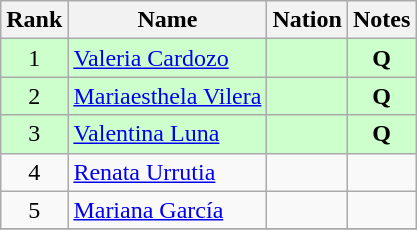<table class="wikitable" style="text-align:center">
<tr>
<th>Rank</th>
<th>Name</th>
<th>Nation</th>
<th>Notes</th>
</tr>
<tr bgcolor=ccffcc>
<td>1</td>
<td align=left><a href='#'>Valeria Cardozo</a></td>
<td align=left></td>
<td><strong>Q</strong></td>
</tr>
<tr bgcolor=ccffcc>
<td>2</td>
<td align=left><a href='#'>Mariaesthela Vilera</a></td>
<td align=left></td>
<td><strong>Q</strong></td>
</tr>
<tr bgcolor=ccffcc>
<td>3</td>
<td align=left><a href='#'>Valentina Luna</a></td>
<td align=left></td>
<td><strong>Q</strong></td>
</tr>
<tr>
<td>4</td>
<td align=left><a href='#'>Renata Urrutia</a></td>
<td align=left></td>
<td></td>
</tr>
<tr>
<td>5</td>
<td align=left><a href='#'>Mariana García</a></td>
<td align=left></td>
<td></td>
</tr>
<tr>
</tr>
</table>
